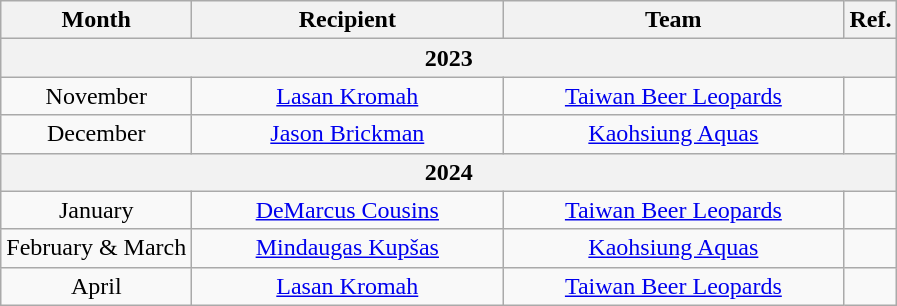<table class="wikitable" style="text-align: center;">
<tr>
<th>Month</th>
<th style="width:200px;">Recipient</th>
<th style="width:220px;">Team</th>
<th style="width:20px;">Ref.</th>
</tr>
<tr>
<th colspan=4>2023</th>
</tr>
<tr>
<td>November</td>
<td><a href='#'>Lasan Kromah</a></td>
<td><a href='#'>Taiwan Beer Leopards</a></td>
<td></td>
</tr>
<tr>
<td>December</td>
<td><a href='#'>Jason Brickman</a></td>
<td><a href='#'>Kaohsiung Aquas</a></td>
<td></td>
</tr>
<tr>
<th colspan=4>2024</th>
</tr>
<tr>
<td>January</td>
<td><a href='#'>DeMarcus Cousins</a></td>
<td><a href='#'>Taiwan Beer Leopards</a></td>
<td></td>
</tr>
<tr>
<td>February & March</td>
<td><a href='#'>Mindaugas Kupšas</a></td>
<td><a href='#'>Kaohsiung Aquas</a></td>
<td></td>
</tr>
<tr>
<td>April</td>
<td><a href='#'>Lasan Kromah</a></td>
<td><a href='#'>Taiwan Beer Leopards</a></td>
<td></td>
</tr>
</table>
